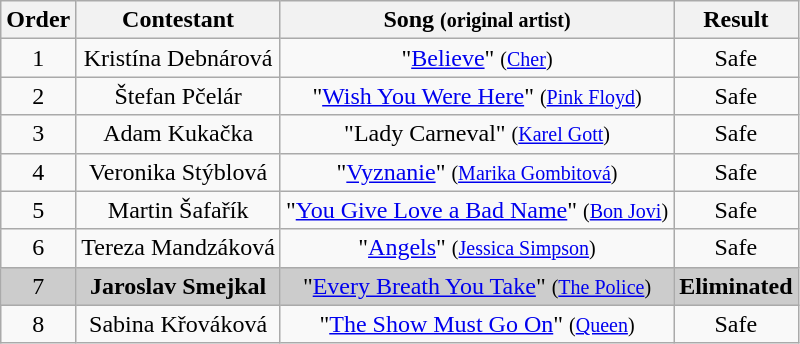<table class="wikitable plainrowheaders" style="text-align:center;">
<tr>
<th scope="col">Order</th>
<th scope="col">Contestant</th>
<th scope="col">Song <small>(original artist)</small></th>
<th scope="col">Result</th>
</tr>
<tr>
<td>1</td>
<td>Kristína Debnárová</td>
<td>"<a href='#'>Believe</a>" <small>(<a href='#'>Cher</a>)</small></td>
<td>Safe</td>
</tr>
<tr>
<td>2</td>
<td>Štefan Pčelár</td>
<td>"<a href='#'>Wish You Were Here</a>" <small>(<a href='#'>Pink Floyd</a>)</small></td>
<td>Safe</td>
</tr>
<tr>
<td>3</td>
<td>Adam Kukačka</td>
<td>"Lady Carneval" <small>(<a href='#'>Karel Gott</a>)</small></td>
<td>Safe</td>
</tr>
<tr>
<td>4</td>
<td>Veronika Stýblová</td>
<td>"<a href='#'>Vyznanie</a>" <small>(<a href='#'>Marika Gombitová</a>)</small></td>
<td>Safe</td>
</tr>
<tr>
<td>5</td>
<td>Martin Šafařík</td>
<td>"<a href='#'>You Give Love a Bad Name</a>" <small>(<a href='#'>Bon Jovi</a>)</small></td>
<td>Safe</td>
</tr>
<tr>
<td>6</td>
<td>Tereza Mandzáková</td>
<td>"<a href='#'>Angels</a>" <small>(<a href='#'>Jessica Simpson</a>)</small></td>
<td>Safe</td>
</tr>
<tr style="background:#ccc;">
<td>7</td>
<td><strong>Jaroslav Smejkal</strong></td>
<td>"<a href='#'>Every Breath You Take</a>" <small>(<a href='#'>The Police</a>)</small></td>
<td><strong>Eliminated</strong></td>
</tr>
<tr>
<td>8</td>
<td>Sabina Křováková</td>
<td>"<a href='#'>The Show Must Go On</a>" <small>(<a href='#'>Queen</a>)</small></td>
<td>Safe</td>
</tr>
</table>
